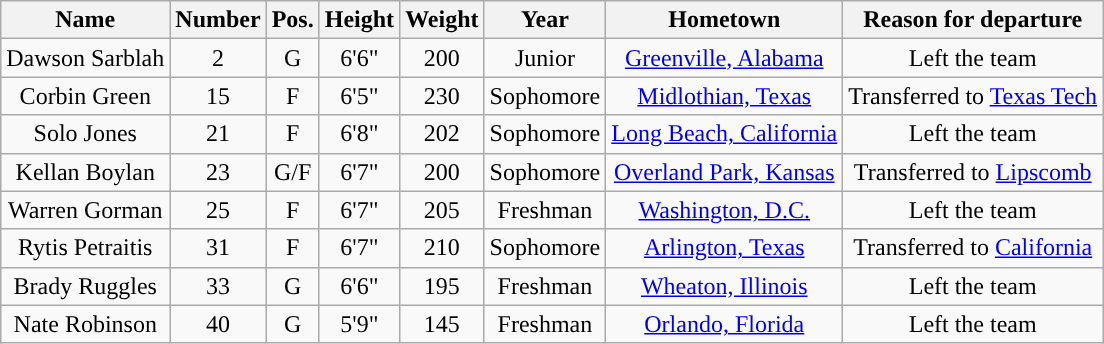<table class="wikitable sortable" style="text-align:center">
<tr align=center>
<th>Name</th>
<th>Number</th>
<th>Pos.</th>
<th>Height</th>
<th>Weight</th>
<th>Year</th>
<th>Hometown</th>
<th class="unsortable">Reason for departure</th>
</tr>
<tr>
<td>Dawson Sarblah</td>
<td>2</td>
<td>G</td>
<td>6'6"</td>
<td>200</td>
<td>Junior</td>
<td><a href='#'>Greenville, Alabama</a></td>
<td>Left the team</td>
</tr>
<tr>
<td>Corbin Green</td>
<td>15</td>
<td>F</td>
<td>6'5"</td>
<td>230</td>
<td>Sophomore</td>
<td><a href='#'>Midlothian, Texas</a></td>
<td>Transferred to <a href='#'>Texas Tech</a></td>
</tr>
<tr>
<td>Solo Jones</td>
<td>21</td>
<td>F</td>
<td>6'8"</td>
<td>202</td>
<td>Sophomore</td>
<td><a href='#'>Long Beach, California</a></td>
<td>Left the team</td>
</tr>
<tr>
<td>Kellan Boylan</td>
<td>23</td>
<td>G/F</td>
<td>6'7"</td>
<td>200</td>
<td>Sophomore</td>
<td><a href='#'>Overland Park, Kansas</a></td>
<td>Transferred to <a href='#'>Lipscomb</a></td>
</tr>
<tr>
<td>Warren Gorman</td>
<td>25</td>
<td>F</td>
<td>6'7"</td>
<td>205</td>
<td>Freshman</td>
<td><a href='#'>Washington, D.C.</a></td>
<td>Left the team</td>
</tr>
<tr>
<td>Rytis Petraitis</td>
<td>31</td>
<td>F</td>
<td>6'7"</td>
<td>210</td>
<td>Sophomore</td>
<td><a href='#'>Arlington, Texas</a></td>
<td>Transferred to <a href='#'>California</a></td>
</tr>
<tr>
<td>Brady Ruggles</td>
<td>33</td>
<td>G</td>
<td>6'6"</td>
<td>195</td>
<td>Freshman</td>
<td><a href='#'>Wheaton, Illinois</a></td>
<td>Left the team</td>
</tr>
<tr>
<td>Nate Robinson</td>
<td>40</td>
<td>G</td>
<td>5'9"</td>
<td>145</td>
<td>Freshman</td>
<td><a href='#'>Orlando, Florida</a></td>
<td>Left the team</td>
</tr>
</table>
